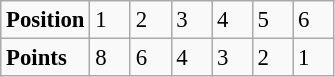<table class="wikitable" style="font-size: 95%;">
<tr>
<td><strong>Position</strong></td>
<td width=20>1</td>
<td width=20>2</td>
<td width=20>3</td>
<td width=20>4</td>
<td width=20>5</td>
<td width=20>6</td>
</tr>
<tr>
<td><strong>Points</strong></td>
<td>8</td>
<td>6</td>
<td>4</td>
<td>3</td>
<td>2</td>
<td>1</td>
</tr>
</table>
